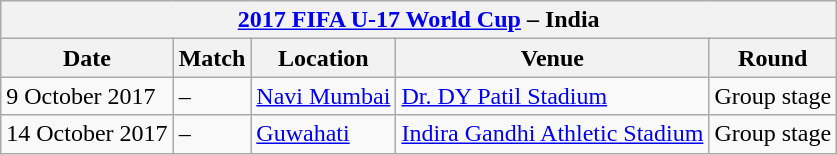<table class="wikitable">
<tr>
<th colspan="5"><a href='#'>2017 FIFA U-17 World Cup</a> – India</th>
</tr>
<tr>
<th>Date</th>
<th>Match</th>
<th>Location</th>
<th>Venue</th>
<th>Round</th>
</tr>
<tr>
<td>9 October 2017</td>
<td> – </td>
<td><a href='#'>Navi Mumbai</a></td>
<td><a href='#'>Dr. DY Patil Stadium</a></td>
<td>Group stage</td>
</tr>
<tr>
<td>14 October 2017</td>
<td> – </td>
<td><a href='#'>Guwahati</a></td>
<td><a href='#'>Indira Gandhi Athletic Stadium</a></td>
<td>Group stage</td>
</tr>
</table>
